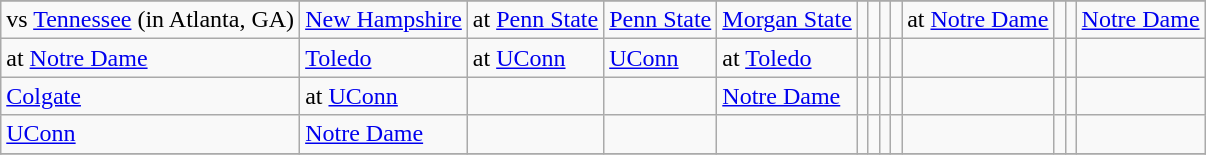<table class="wikitable">
<tr>
</tr>
<tr>
<td>vs <a href='#'>Tennessee</a> (in Atlanta, GA)</td>
<td><a href='#'>New Hampshire</a></td>
<td>at <a href='#'>Penn State</a></td>
<td><a href='#'>Penn State</a></td>
<td><a href='#'>Morgan State</a></td>
<td></td>
<td></td>
<td></td>
<td></td>
<td>at <a href='#'>Notre Dame</a></td>
<td></td>
<td></td>
<td><a href='#'>Notre Dame</a></td>
</tr>
<tr>
<td>at <a href='#'>Notre Dame</a></td>
<td><a href='#'>Toledo</a></td>
<td>at <a href='#'>UConn</a></td>
<td><a href='#'>UConn</a></td>
<td>at <a href='#'>Toledo</a></td>
<td></td>
<td></td>
<td></td>
<td></td>
<td></td>
<td></td>
<td></td>
<td></td>
</tr>
<tr>
<td><a href='#'>Colgate</a></td>
<td>at <a href='#'>UConn</a></td>
<td></td>
<td></td>
<td><a href='#'>Notre Dame</a></td>
<td></td>
<td></td>
<td></td>
<td></td>
<td></td>
<td></td>
<td></td>
<td></td>
</tr>
<tr>
<td><a href='#'>UConn</a></td>
<td><a href='#'>Notre Dame</a></td>
<td></td>
<td></td>
<td></td>
<td></td>
<td></td>
<td></td>
<td></td>
<td></td>
<td></td>
<td></td>
<td></td>
</tr>
<tr>
</tr>
</table>
